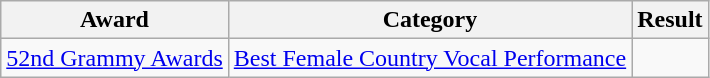<table class="wikitable">
<tr>
<th>Award</th>
<th>Category</th>
<th>Result</th>
</tr>
<tr>
<td><a href='#'>52nd Grammy Awards</a></td>
<td><a href='#'>Best Female Country Vocal Performance</a></td>
<td></td>
</tr>
</table>
